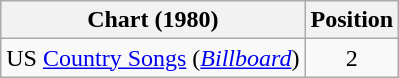<table class="wikitable sortable">
<tr>
<th scope="col">Chart (1980)</th>
<th scope="col">Position</th>
</tr>
<tr>
<td>US <a href='#'>Country Songs</a> (<em><a href='#'>Billboard</a></em>)</td>
<td align="center">2</td>
</tr>
</table>
